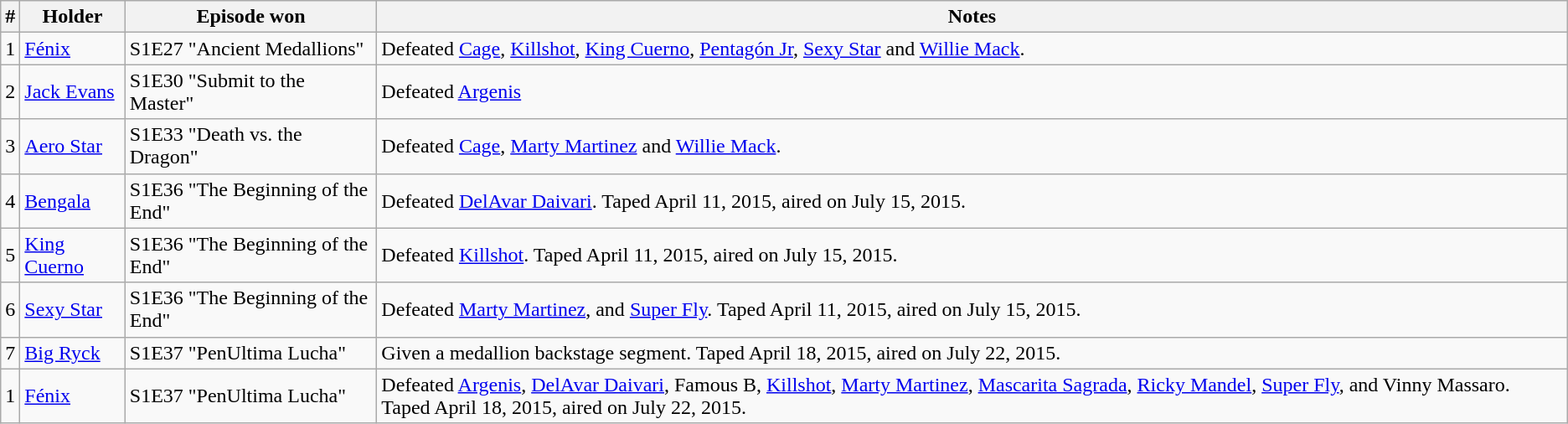<table class="wikitable">
<tr>
<th>#</th>
<th>Holder</th>
<th>Episode won</th>
<th>Notes</th>
</tr>
<tr>
<td>1</td>
<td><a href='#'>Fénix</a></td>
<td>S1E27 "Ancient Medallions"</td>
<td>Defeated <a href='#'>Cage</a>, <a href='#'>Killshot</a>, <a href='#'>King Cuerno</a>, <a href='#'>Pentagón Jr</a>, <a href='#'>Sexy Star</a> and <a href='#'>Willie Mack</a>.</td>
</tr>
<tr>
<td>2</td>
<td><a href='#'>Jack Evans</a></td>
<td>S1E30 "Submit to the Master"</td>
<td>Defeated <a href='#'>Argenis</a></td>
</tr>
<tr>
<td>3</td>
<td><a href='#'>Aero Star</a></td>
<td>S1E33 "Death vs. the Dragon"</td>
<td>Defeated <a href='#'>Cage</a>, <a href='#'>Marty Martinez</a> and <a href='#'>Willie Mack</a>.</td>
</tr>
<tr>
<td>4</td>
<td><a href='#'>Bengala</a></td>
<td>S1E36 "The Beginning of the End"</td>
<td>Defeated <a href='#'>DelAvar Daivari</a>. Taped April 11, 2015, aired on July 15, 2015.</td>
</tr>
<tr>
<td>5</td>
<td><a href='#'>King Cuerno</a></td>
<td>S1E36 "The Beginning of the End"</td>
<td>Defeated <a href='#'>Killshot</a>. Taped April 11, 2015, aired on July 15, 2015.</td>
</tr>
<tr>
<td>6</td>
<td><a href='#'>Sexy Star</a></td>
<td>S1E36 "The Beginning of the End"</td>
<td>Defeated <a href='#'>Marty Martinez</a>, and <a href='#'>Super Fly</a>. Taped April 11, 2015, aired on July 15, 2015.</td>
</tr>
<tr>
<td>7</td>
<td><a href='#'>Big Ryck</a></td>
<td>S1E37 "PenUltima Lucha"</td>
<td>Given a medallion backstage segment. Taped April 18, 2015, aired on July 22, 2015.</td>
</tr>
<tr>
<td>1</td>
<td><a href='#'>Fénix</a></td>
<td>S1E37 "PenUltima Lucha"</td>
<td>Defeated <a href='#'>Argenis</a>, <a href='#'>DelAvar Daivari</a>, Famous B, <a href='#'>Killshot</a>, <a href='#'>Marty Martinez</a>, <a href='#'>Mascarita Sagrada</a>, <a href='#'>Ricky Mandel</a>, <a href='#'>Super Fly</a>, and Vinny Massaro. Taped April 18, 2015, aired on July 22, 2015.</td>
</tr>
</table>
